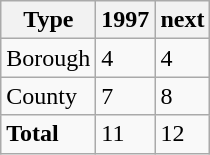<table class="wikitable">
<tr>
<th>Type</th>
<th>1997</th>
<th>next</th>
</tr>
<tr>
<td>Borough</td>
<td>4</td>
<td>4</td>
</tr>
<tr>
<td>County</td>
<td>7</td>
<td>8</td>
</tr>
<tr>
<td><strong>Total</strong></td>
<td>11</td>
<td>12</td>
</tr>
</table>
